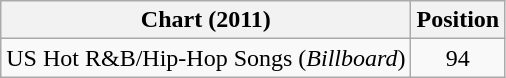<table class="wikitable">
<tr>
<th>Chart (2011)</th>
<th>Position</th>
</tr>
<tr>
<td>US Hot R&B/Hip-Hop Songs (<em>Billboard</em>)</td>
<td align="center">94</td>
</tr>
</table>
